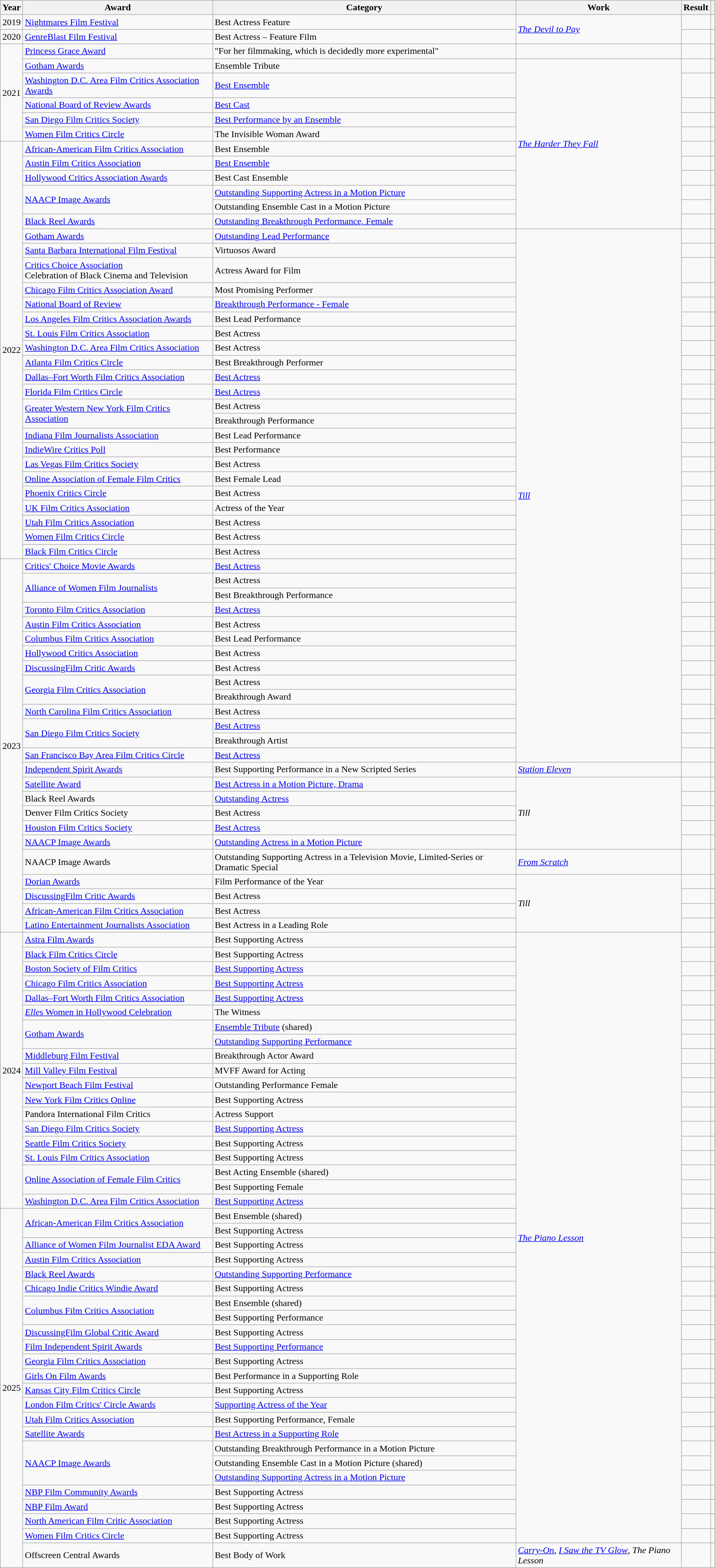<table class="wikitable sortable plainrowheaders">
<tr>
<th scope="col">Year</th>
<th scope="col">Award</th>
<th scope="col">Category</th>
<th scope="col">Work</th>
<th scope="col">Result</th>
<th scope="col" class="unsortable"></th>
</tr>
<tr>
<td>2019</td>
<td><a href='#'>Nightmares Film Festival</a></td>
<td>Best Actress Feature</td>
<td rowspan="2"><em><a href='#'>The Devil to Pay</a></em></td>
<td></td>
<td style="text-align:center;"></td>
</tr>
<tr>
<td>2020</td>
<td><a href='#'>GenreBlast Film Festival</a></td>
<td>Best Actress – Feature Film</td>
<td></td>
<td style="text-align:center;"></td>
</tr>
<tr>
<td rowspan="6">2021</td>
<td><a href='#'>Princess Grace Award</a></td>
<td>"For her filmmaking, which is decidedly more experimental"</td>
<td></td>
<td></td>
<td style="text-align:center;"></td>
</tr>
<tr>
<td><a href='#'>Gotham Awards</a></td>
<td>Ensemble Tribute</td>
<td rowspan="11"><em><a href='#'>The Harder They Fall</a></em></td>
<td></td>
<td style="text-align:center;"></td>
</tr>
<tr>
<td rowspan="1"><a href='#'>Washington D.C. Area Film Critics Association Awards</a></td>
<td><a href='#'>Best Ensemble</a></td>
<td></td>
<td style="text-align:center;" rowspan="1"></td>
</tr>
<tr>
<td rowspan="1"><a href='#'>National Board of Review Awards</a></td>
<td><a href='#'>Best Cast</a></td>
<td></td>
<td style="text-align:center;" rowspan="1"></td>
</tr>
<tr>
<td><a href='#'>San Diego Film Critics Society</a></td>
<td><a href='#'>Best Performance by an Ensemble</a></td>
<td></td>
<td style="text-align:center;"></td>
</tr>
<tr>
<td><a href='#'>Women Film Critics Circle</a></td>
<td>The Invisible Woman Award</td>
<td></td>
<td style="text-align:center;"></td>
</tr>
<tr>
<td rowspan="28">2022</td>
<td><a href='#'>African-American Film Critics Association</a></td>
<td>Best Ensemble</td>
<td></td>
<td style="text-align:center;"></td>
</tr>
<tr>
<td><a href='#'>Austin Film Critics Association</a></td>
<td><a href='#'>Best Ensemble</a></td>
<td></td>
<td style="text-align:center;"></td>
</tr>
<tr>
<td><a href='#'>Hollywood Critics Association Awards</a></td>
<td>Best Cast Ensemble</td>
<td></td>
<td style="text-align:center;"></td>
</tr>
<tr>
<td rowspan="2"><a href='#'>NAACP Image Awards</a></td>
<td><a href='#'>Outstanding Supporting Actress in a Motion Picture</a></td>
<td></td>
<td style="text-align:center;" rowspan="2"></td>
</tr>
<tr>
<td>Outstanding Ensemble Cast in a Motion Picture</td>
<td></td>
</tr>
<tr>
<td><a href='#'>Black Reel Awards</a></td>
<td><a href='#'>Outstanding Breakthrough Performance, Female</a></td>
<td></td>
<td style="text-align:center;"></td>
</tr>
<tr>
<td><a href='#'>Gotham Awards</a></td>
<td><a href='#'>Outstanding Lead Performance</a></td>
<td rowspan="36"><em><a href='#'>Till</a></em></td>
<td></td>
<td style="text-align:center;"></td>
</tr>
<tr>
<td><a href='#'>Santa Barbara International Film Festival</a></td>
<td>Virtuosos Award</td>
<td></td>
<td style="text-align:center;"></td>
</tr>
<tr>
<td><a href='#'>Critics Choice Association</a> <br>Celebration of Black Cinema and Television</td>
<td>Actress Award for Film</td>
<td></td>
<td style="text-align:center;"></td>
</tr>
<tr>
<td><a href='#'>Chicago Film Critics Association Award</a></td>
<td>Most Promising Performer</td>
<td></td>
<td style="text-align:center;"></td>
</tr>
<tr>
<td><a href='#'>National Board of Review</a></td>
<td><a href='#'>Breakthrough Performance - Female</a></td>
<td></td>
<td style="text-align:center;"></td>
</tr>
<tr>
<td><a href='#'>Los Angeles Film Critics Association Awards</a></td>
<td>Best Lead Performance</td>
<td></td>
<td style="text-align:center;"></td>
</tr>
<tr>
<td><a href='#'>St. Louis Film Critics Association</a></td>
<td>Best Actress</td>
<td></td>
<td style="text-align:center;"></td>
</tr>
<tr>
<td><a href='#'>Washington D.C. Area Film Critics Association</a></td>
<td>Best Actress</td>
<td></td>
<td style="text-align:center;"></td>
</tr>
<tr>
<td><a href='#'>Atlanta Film Critics Circle</a></td>
<td>Best Breakthrough Performer</td>
<td></td>
<td style="text-align:center;"></td>
</tr>
<tr>
<td><a href='#'>Dallas–Fort Worth Film Critics Association</a></td>
<td><a href='#'>Best Actress</a></td>
<td></td>
<td style="text-align:center;"></td>
</tr>
<tr>
<td><a href='#'>Florida Film Critics Circle</a></td>
<td><a href='#'>Best Actress</a></td>
<td></td>
<td style="text-align:center;"></td>
</tr>
<tr>
<td rowspan="2"><a href='#'>Greater Western New York Film Critics Association</a></td>
<td>Best Actress</td>
<td></td>
<td style="text-align:center;" rowspan="2"></td>
</tr>
<tr>
<td>Breakthrough Performance</td>
<td></td>
</tr>
<tr>
<td><a href='#'>Indiana Film Journalists Association</a></td>
<td>Best Lead Performance</td>
<td></td>
<td style="text-align:center;"></td>
</tr>
<tr>
<td><a href='#'>IndieWire Critics Poll</a></td>
<td>Best Performance</td>
<td></td>
<td style="text-align:center;"></td>
</tr>
<tr>
<td><a href='#'>Las Vegas Film Critics Society</a></td>
<td>Best Actress</td>
<td></td>
<td style="text-align:center;"></td>
</tr>
<tr>
<td><a href='#'>Online Association of Female Film Critics</a></td>
<td>Best Female Lead</td>
<td></td>
<td style="text-align:center;"></td>
</tr>
<tr>
<td><a href='#'>Phoenix Critics Circle</a></td>
<td>Best Actress</td>
<td></td>
<td style="text-align:center;"></td>
</tr>
<tr>
<td><a href='#'>UK Film Critics Association</a></td>
<td>Actress of the Year</td>
<td></td>
<td style="text-align:center;"></td>
</tr>
<tr>
<td><a href='#'>Utah Film Critics Association</a></td>
<td>Best Actress</td>
<td></td>
<td style="text-align:center;"></td>
</tr>
<tr>
<td><a href='#'>Women Film Critics Circle</a></td>
<td>Best Actress</td>
<td></td>
<td style="text-align:center;"></td>
</tr>
<tr>
<td><a href='#'>Black Film Critics Circle</a></td>
<td>Best Actress</td>
<td></td>
<td style="text-align:center;"></td>
</tr>
<tr>
<td rowspan="25">2023</td>
<td><a href='#'>Critics' Choice Movie Awards</a></td>
<td><a href='#'>Best Actress</a></td>
<td></td>
<td style="text-align:center;"></td>
</tr>
<tr>
<td rowspan="2"><a href='#'>Alliance of Women Film Journalists</a></td>
<td>Best Actress</td>
<td></td>
<td style="text-align:center;" rowspan="2"></td>
</tr>
<tr>
<td>Best Breakthrough Performance</td>
<td></td>
</tr>
<tr>
<td><a href='#'>Toronto Film Critics Association</a></td>
<td><a href='#'>Best Actress</a></td>
<td></td>
<td style="text-align:center;"></td>
</tr>
<tr>
<td><a href='#'>Austin Film Critics Association</a></td>
<td>Best Actress</td>
<td></td>
<td style="text-align:center;"></td>
</tr>
<tr>
<td><a href='#'>Columbus Film Critics Association</a></td>
<td>Best Lead Performance</td>
<td></td>
<td style="text-align:center;"></td>
</tr>
<tr>
<td><a href='#'>Hollywood Critics Association</a></td>
<td>Best Actress</td>
<td></td>
<td style="text-align:center;"></td>
</tr>
<tr>
<td><a href='#'>DiscussingFilm Critic Awards</a></td>
<td>Best Actress</td>
<td></td>
<td style="text-align:center;"></td>
</tr>
<tr>
<td rowspan=2><a href='#'>Georgia Film Critics Association</a></td>
<td>Best Actress</td>
<td></td>
<td style="text-align:center;" rowspan="2"></td>
</tr>
<tr>
<td>Breakthrough Award</td>
<td></td>
</tr>
<tr>
<td><a href='#'>North Carolina Film Critics Association</a></td>
<td>Best Actress</td>
<td></td>
<td style="text-align:center;"></td>
</tr>
<tr>
<td rowspan="2"><a href='#'>San Diego Film Critics Society</a></td>
<td><a href='#'>Best Actress</a></td>
<td></td>
<td style="text-align:center;" rowspan="2"></td>
</tr>
<tr>
<td>Breakthrough Artist</td>
<td></td>
</tr>
<tr>
<td><a href='#'>San Francisco Bay Area Film Critics Circle</a></td>
<td><a href='#'>Best Actress</a></td>
<td></td>
<td style="text-align:center;"></td>
</tr>
<tr>
<td><a href='#'>Independent Spirit Awards</a></td>
<td>Best Supporting Performance in a New Scripted Series</td>
<td><em><a href='#'>Station Eleven</a></em></td>
<td></td>
<td style="text-align:center;"></td>
</tr>
<tr>
<td><a href='#'>Satellite Award</a></td>
<td><a href='#'>Best Actress in a Motion Picture, Drama</a></td>
<td rowspan="5"><em>Till</em></td>
<td></td>
<td style="text-align:center;"></td>
</tr>
<tr>
<td>Black Reel Awards</td>
<td><a href='#'>Outstanding Actress</a></td>
<td></td>
<td style="text-align:center;"></td>
</tr>
<tr>
<td>Denver Film Critics Society</td>
<td>Best Actress</td>
<td></td>
<td style="text-align:center;"></td>
</tr>
<tr>
<td><a href='#'>Houston Film Critics Society</a></td>
<td><a href='#'>Best Actress</a></td>
<td></td>
<td style="text-align:center;"></td>
</tr>
<tr>
<td><a href='#'>NAACP Image Awards</a></td>
<td><a href='#'>Outstanding Actress in a Motion Picture</a></td>
<td></td>
<td style="text-align:center;"></td>
</tr>
<tr>
<td>NAACP Image Awards</td>
<td>Outstanding Supporting Actress in a Television Movie, Limited-Series or Dramatic Special</td>
<td rowspan="1"><em><a href='#'>From Scratch</a></em></td>
<td></td>
<td style="text-align:center;"></td>
</tr>
<tr>
<td><a href='#'>Dorian Awards</a></td>
<td>Film Performance of the Year</td>
<td rowspan="4"><em>Till</em></td>
<td></td>
<td style="text-align:center;"></td>
</tr>
<tr>
<td><a href='#'>DiscussingFilm Critic Awards</a></td>
<td>Best Actress</td>
<td></td>
<td style="text-align:center;"></td>
</tr>
<tr>
<td><a href='#'>African-American Film Critics Association</a></td>
<td>Best Actress</td>
<td></td>
<td style="text-align:center;"></td>
</tr>
<tr>
<td><a href='#'>Latino Entertainment Journalists Association</a></td>
<td>Best Actress in a Leading Role</td>
<td></td>
<td align="center"></td>
</tr>
<tr>
<td rowspan="19">2024</td>
<td><a href='#'>Astra Film Awards</a></td>
<td>Best Supporting Actress</td>
<td rowspan="43"><em><a href='#'>The Piano Lesson</a></em></td>
<td></td>
<td align="center"></td>
</tr>
<tr>
<td><a href='#'>Black Film Critics Circle</a></td>
<td>Best Supporting Actress</td>
<td></td>
<td align="center"></td>
</tr>
<tr>
<td><a href='#'>Boston Society of Film Critics</a></td>
<td><a href='#'>Best Supporting Actress</a></td>
<td></td>
<td align="center"></td>
</tr>
<tr>
<td><a href='#'>Chicago Film Critics Association</a></td>
<td><a href='#'>Best Supporting Actress</a></td>
<td></td>
<td align="center"></td>
</tr>
<tr>
<td><a href='#'>Dallas–Fort Worth Film Critics Association</a></td>
<td><a href='#'>Best Supporting Actress</a></td>
<td></td>
<td align="center"></td>
</tr>
<tr>
<td><a href='#'><em>Elle</em>s Women in Hollywood Celebration</a></td>
<td>The Witness</td>
<td></td>
<td style="text-align:center;"></td>
</tr>
<tr>
<td rowspan="2"><a href='#'>Gotham Awards</a></td>
<td><a href='#'>Ensemble Tribute</a> (shared)</td>
<td></td>
<td style="text-align:center;"></td>
</tr>
<tr>
<td><a href='#'>Outstanding Supporting Performance</a></td>
<td></td>
<td style="text-align:center;"></td>
</tr>
<tr>
<td><a href='#'>Middleburg Film Festival</a></td>
<td>Breakthrough Actor Award</td>
<td></td>
<td style="text-align:center;"></td>
</tr>
<tr>
<td><a href='#'>Mill Valley Film Festival</a></td>
<td>MVFF Award for Acting</td>
<td></td>
<td style="text-align:center;"></td>
</tr>
<tr>
<td><a href='#'>Newport Beach Film Festival</a></td>
<td>Outstanding Performance Female</td>
<td></td>
<td style="text-align:center;"></td>
</tr>
<tr>
<td><a href='#'>New York Film Critics Online</a></td>
<td>Best Supporting Actress</td>
<td></td>
<td style="text-align:center;"></td>
</tr>
<tr>
<td>Pandora International Film Critics</td>
<td>Actress Support</td>
<td></td>
<td style="text-align:center;"></td>
</tr>
<tr>
<td><a href='#'>San Diego Film Critics Society</a></td>
<td><a href='#'>Best Supporting Actress</a></td>
<td></td>
<td style="text-align:center;"></td>
</tr>
<tr>
<td><a href='#'>Seattle Film Critics Society</a></td>
<td>Best Supporting Actress</td>
<td></td>
<td style="text-align:center;"></td>
</tr>
<tr>
<td><a href='#'>St. Louis Film Critics Association</a></td>
<td>Best Supporting Actress</td>
<td></td>
<td align="center"></td>
</tr>
<tr>
<td rowspan="2"><a href='#'>Online Association of Female Film Critics</a></td>
<td>Best Acting Ensemble (shared)</td>
<td></td>
<td align="center" rowspan="2"></td>
</tr>
<tr>
<td>Best Supporting Female</td>
<td></td>
</tr>
<tr>
<td><a href='#'>Washington D.C. Area Film Critics Association</a></td>
<td><a href='#'>Best Supporting Actress</a></td>
<td></td>
<td align="center"></td>
</tr>
<tr>
<td rowspan="25">2025</td>
</tr>
<tr>
<td rowspan="2"><a href='#'>African-American Film Critics Association</a></td>
<td>Best Ensemble (shared)</td>
<td></td>
<td rowspan="2" align="center"></td>
</tr>
<tr>
<td>Best Supporting Actress</td>
<td></td>
</tr>
<tr>
<td><a href='#'>Alliance of Women Film Journalist EDA Award</a></td>
<td>Best Supporting Actress</td>
<td></td>
<td align="center"></td>
</tr>
<tr>
<td><a href='#'>Austin Film Critics Association</a></td>
<td>Best Supporting Actress</td>
<td></td>
<td align="center"></td>
</tr>
<tr>
<td><a href='#'>Black Reel Awards</a></td>
<td><a href='#'>Outstanding Supporting Performance</a></td>
<td></td>
<td align="center"></td>
</tr>
<tr>
<td><a href='#'>Chicago Indie Critics Windie Award</a></td>
<td>Best Supporting Actress</td>
<td></td>
<td align="center"></td>
</tr>
<tr>
<td rowspan="2"><a href='#'>Columbus Film Critics Association</a></td>
<td>Best Ensemble (shared)</td>
<td></td>
<td align="center" rowspan="2"></td>
</tr>
<tr>
<td>Best Supporting Performance</td>
<td></td>
</tr>
<tr>
<td><a href='#'>DiscussingFilm Global Critic Award</a></td>
<td>Best Supporting Actress</td>
<td></td>
<td align="center"></td>
</tr>
<tr>
<td><a href='#'>Film Independent Spirit Awards</a></td>
<td><a href='#'>Best Supporting Performance</a></td>
<td></td>
<td style="text-align:center;"></td>
</tr>
<tr>
<td><a href='#'>Georgia Film Critics Association</a></td>
<td>Best Supporting Actress</td>
<td></td>
<td align="center"></td>
</tr>
<tr>
<td><a href='#'>Girls On Film Awards</a></td>
<td>Best Performance in a Supporting Role</td>
<td></td>
<td align="center"></td>
</tr>
<tr>
<td><a href='#'>Kansas City Film Critics Circle</a></td>
<td>Best Supporting Actress</td>
<td></td>
<td align="center"></td>
</tr>
<tr>
<td><a href='#'>London Film Critics' Circle Awards</a></td>
<td><a href='#'>Supporting Actress of the Year</a></td>
<td></td>
<td align="center"></td>
</tr>
<tr>
<td><a href='#'>Utah Film Critics Association</a></td>
<td>Best Supporting Performance, Female</td>
<td></td>
<td align="center"></td>
</tr>
<tr>
<td scope="rowgroup"><a href='#'>Satellite Awards</a></td>
<td><a href='#'>Best Actress in a Supporting Role</a></td>
<td></td>
<td align="center"></td>
</tr>
<tr>
<td rowspan="3" scope="rowgroup"><a href='#'>NAACP Image Awards</a></td>
<td>Outstanding Breakthrough Performance in a Motion Picture</td>
<td></td>
<td rowspan="3" align="center"></td>
</tr>
<tr>
<td>Outstanding Ensemble Cast in a Motion Picture (shared)</td>
<td></td>
</tr>
<tr>
<td><a href='#'>Outstanding Supporting Actress in a Motion Picture</a></td>
<td></td>
</tr>
<tr>
<td><a href='#'>NBP Film Community Awards</a></td>
<td>Best Supporting Actress</td>
<td></td>
<td align="center"></td>
</tr>
<tr>
<td><a href='#'>NBP Film Award</a></td>
<td>Best Supporting Actress</td>
<td></td>
<td align="center"></td>
</tr>
<tr>
<td><a href='#'>North American Film Critic Association</a></td>
<td>Best Supporting Actress</td>
<td></td>
<td align="center"></td>
</tr>
<tr>
<td scope="rowgroup"><a href='#'>Women Film Critics Circle</a></td>
<td>Best Supporting Actress</td>
<td></td>
<td align="center"></td>
</tr>
<tr>
<td scope="rowgroup">Offscreen Central Awards</td>
<td>Best Body of Work</td>
<td><em><a href='#'>Carry-On</a></em>, <em><a href='#'>I Saw the TV Glow</a></em>, <em>The Piano Lesson</em></td>
<td></td>
<td align="center"></td>
</tr>
</table>
